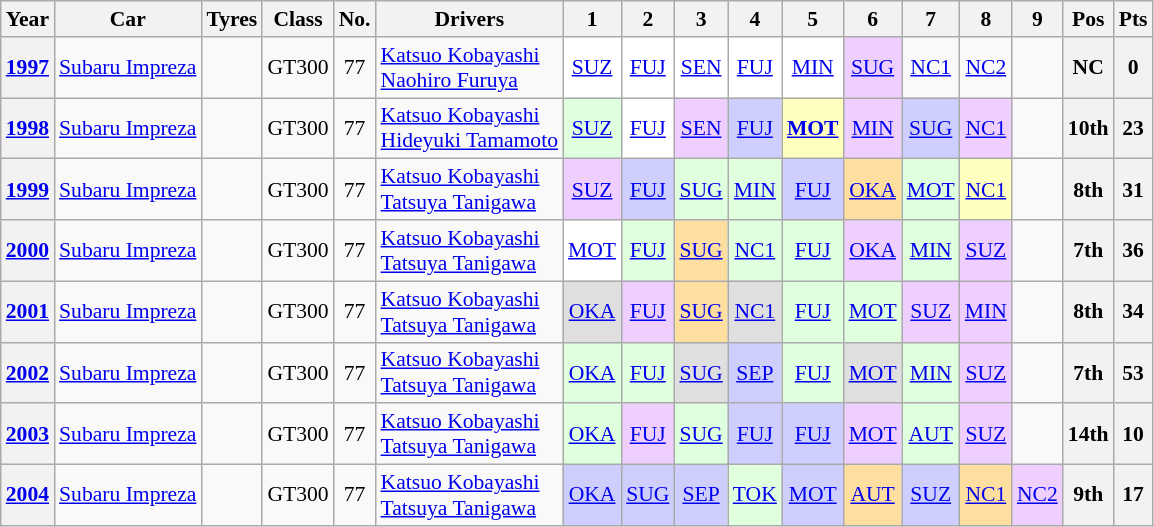<table class="wikitable" style="text-align:center; font-size:90%">
<tr>
<th>Year</th>
<th>Car</th>
<th>Tyres</th>
<th>Class</th>
<th>No.</th>
<th>Drivers</th>
<th>1</th>
<th>2</th>
<th>3</th>
<th>4</th>
<th>5</th>
<th>6</th>
<th>7</th>
<th>8</th>
<th>9</th>
<th>Pos</th>
<th>Pts</th>
</tr>
<tr>
<th><a href='#'>1997</a></th>
<td><a href='#'>Subaru Impreza</a></td>
<td></td>
<td>GT300</td>
<td>77</td>
<td align="left"> <a href='#'>Katsuo Kobayashi</a><br> <a href='#'>Naohiro Furuya</a></td>
<td style="background:#FFFFFF;"><a href='#'>SUZ</a></td>
<td style="background:#FFFFFF;"><a href='#'>FUJ</a></td>
<td style="background:#FFFFFF;"><a href='#'>SEN</a></td>
<td style="background:#FFFFFF;"><a href='#'>FUJ</a></td>
<td style="background:#FFFFFF;"><a href='#'>MIN</a></td>
<td style="background:#EFCFFF;"><a href='#'>SUG</a><br></td>
<td><a href='#'>NC1</a></td>
<td><a href='#'>NC2</a></td>
<td></td>
<th>NC</th>
<th>0</th>
</tr>
<tr>
<th><a href='#'>1998</a></th>
<td><a href='#'>Subaru Impreza</a></td>
<td></td>
<td>GT300</td>
<td>77</td>
<td align="left"> <a href='#'>Katsuo Kobayashi</a><br> <a href='#'>Hideyuki Tamamoto</a></td>
<td style="background:#DFFFDF;"><a href='#'>SUZ</a><br></td>
<td style="background:#FFFFFF;"><a href='#'>FUJ</a><br></td>
<td style="background:#EFCFFF;"><a href='#'>SEN</a><br></td>
<td style="background:#CFCFFF;"><a href='#'>FUJ</a><br></td>
<td style="background:#FFFFBF;"><a href='#'><strong>MOT</strong></a><br></td>
<td style="background:#EFCFFF;"><a href='#'>MIN</a><br></td>
<td style="background:#CFCFFF;"><a href='#'>SUG</a><br></td>
<td style="background:#EFCFFF;"><a href='#'>NC1</a><br></td>
<td></td>
<th>10th</th>
<th>23</th>
</tr>
<tr>
<th><a href='#'>1999</a></th>
<td><a href='#'>Subaru Impreza</a></td>
<td></td>
<td>GT300</td>
<td>77</td>
<td align="left"> <a href='#'>Katsuo Kobayashi</a><br> <a href='#'>Tatsuya Tanigawa</a></td>
<td style="background:#EFCFFF;"><a href='#'>SUZ</a><br></td>
<td style="background:#CFCFFF;"><a href='#'>FUJ</a><br></td>
<td style="background:#DFFFDF"><a href='#'>SUG</a><br></td>
<td style="background:#DFFFDF;"><a href='#'>MIN</a><br></td>
<td style="background:#CFCFFF;"><a href='#'>FUJ</a><br></td>
<td style="background:#ffdf9f;"><a href='#'>OKA</a><br></td>
<td style="background:#DFFFDF;"><a href='#'>MOT</a><br></td>
<td style="background:#FFFFBF;"><a href='#'>NC1</a><br></td>
<td></td>
<th>8th</th>
<th>31</th>
</tr>
<tr>
<th><a href='#'>2000</a></th>
<td><a href='#'>Subaru Impreza</a></td>
<td></td>
<td>GT300</td>
<td>77</td>
<td align="left"> <a href='#'>Katsuo Kobayashi</a><br> <a href='#'>Tatsuya Tanigawa</a></td>
<td style="background:#FFFFFF;"><a href='#'>MOT</a><br></td>
<td style="background:#DFFFDF;"><a href='#'>FUJ</a><br></td>
<td style="background:#ffdf9f;"><a href='#'>SUG</a><br></td>
<td style="background:#DFFFDF;"><a href='#'>NC1</a><br></td>
<td style="background:#DFFFDF;"><a href='#'>FUJ</a><br></td>
<td style="background:#EFCFFF;"><a href='#'>OKA</a><br></td>
<td style="background:#DFFFDF;"><a href='#'>MIN</a><br></td>
<td style="background:#EFCFFF;"><a href='#'>SUZ</a><br></td>
<td></td>
<th>7th</th>
<th>36</th>
</tr>
<tr>
<th><a href='#'>2001</a></th>
<td><a href='#'>Subaru Impreza</a></td>
<td></td>
<td>GT300</td>
<td>77</td>
<td align="left"> <a href='#'>Katsuo Kobayashi</a><br> <a href='#'>Tatsuya Tanigawa</a></td>
<td style="background:#DFDFDF;"><a href='#'>OKA</a><br></td>
<td style="background:#EFCFFF;"><a href='#'>FUJ</a><br></td>
<td style="background:#ffdf9f;"><a href='#'>SUG</a><br></td>
<td style="background:#DFDFDF;"><a href='#'>NC1</a><br></td>
<td style="background:#DFFFDF;"><a href='#'>FUJ</a><br></td>
<td style="background:#DFFFDF;"><a href='#'>MOT</a><br></td>
<td style="background:#EFCFFF;"><a href='#'>SUZ</a><br></td>
<td style="background:#EFCFFF;"><a href='#'>MIN</a><br></td>
<td></td>
<th>8th</th>
<th>34</th>
</tr>
<tr>
<th><a href='#'>2002</a></th>
<td><a href='#'>Subaru Impreza</a></td>
<td></td>
<td>GT300</td>
<td>77</td>
<td align="left"> <a href='#'>Katsuo Kobayashi</a><br> <a href='#'>Tatsuya Tanigawa</a></td>
<td style="background:#DFFFDF;"><a href='#'>OKA</a><br></td>
<td style="background:#DFFFDF;"><a href='#'>FUJ</a><br></td>
<td style="background:#DFDFDF;"><a href='#'>SUG</a><br></td>
<td style="background:#CFCFFF;"><a href='#'>SEP</a><br></td>
<td style="background:#DFFFDF;"><a href='#'>FUJ</a><br></td>
<td style="background:#DFDFDF;"><a href='#'>MOT</a><br></td>
<td style="background:#DFFFDF;"><a href='#'>MIN</a><br></td>
<td style="background:#EFCFFF;"><a href='#'>SUZ</a><br></td>
<td></td>
<th>7th</th>
<th>53</th>
</tr>
<tr>
<th><a href='#'>2003</a></th>
<td><a href='#'>Subaru Impreza</a></td>
<td></td>
<td>GT300</td>
<td>77</td>
<td align="left"> <a href='#'>Katsuo Kobayashi</a><br> <a href='#'>Tatsuya Tanigawa</a></td>
<td style="background:#DFFFDF;"><a href='#'>OKA</a><br></td>
<td style="background:#EFCFFF;"><a href='#'>FUJ</a><br></td>
<td style="background:#DFFFDF;"><a href='#'>SUG</a><br></td>
<td style="background:#CFCFFF;"><a href='#'>FUJ</a><br></td>
<td style="background:#CFCFFF;"><a href='#'>FUJ</a><br></td>
<td style="background:#EFCFFF;"><a href='#'>MOT</a><br></td>
<td style="background:#DFFFDF;"><a href='#'>AUT</a><br></td>
<td style="background:#EFCFFF;"><a href='#'>SUZ</a><br></td>
<td></td>
<th>14th</th>
<th>10</th>
</tr>
<tr>
<th><a href='#'>2004</a></th>
<td><a href='#'>Subaru Impreza</a></td>
<td></td>
<td>GT300</td>
<td>77</td>
<td align="left"> <a href='#'>Katsuo Kobayashi</a><br> <a href='#'>Tatsuya Tanigawa</a></td>
<td style="background:#CFCFFF;"><a href='#'>OKA</a><br></td>
<td style="background:#CFCFFF;"><a href='#'>SUG</a><br></td>
<td style="background:#CFCFFF;"><a href='#'>SEP</a><br></td>
<td style="background:#DFFFDF;"><a href='#'>TOK</a><br></td>
<td style="background:#CFCFFF;"><a href='#'>MOT</a><br></td>
<td style="background:#ffdf9f;"><a href='#'>AUT</a><br></td>
<td style="background:#CFCFFF;"><a href='#'>SUZ</a><br></td>
<td style="background:#ffdf9f;"><a href='#'>NC1</a><br></td>
<td style="background:#EFCFFF;"><a href='#'>NC2</a><br></td>
<th>9th</th>
<th>17</th>
</tr>
</table>
